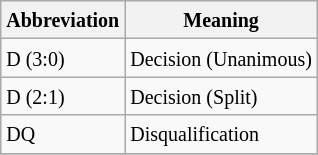<table class="wikitable">
<tr>
<th><small>Abbreviation</small></th>
<th><small>Meaning</small></th>
</tr>
<tr>
<td><small>D (3:0)</small></td>
<td><small>Decision (Unanimous)</small></td>
</tr>
<tr>
<td><small>D (2:1)</small></td>
<td><small>Decision (Split)</small></td>
</tr>
<tr>
<td><small>DQ</small></td>
<td><small>Disqualification</small></td>
</tr>
<tr>
</tr>
</table>
